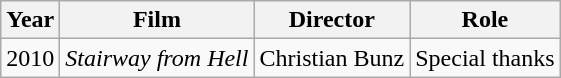<table class="wikitable">
<tr>
<th>Year</th>
<th>Film</th>
<th>Director</th>
<th>Role</th>
</tr>
<tr>
<td>2010</td>
<td><em>Stairway from Hell</em></td>
<td>Christian Bunz</td>
<td>Special thanks</td>
</tr>
</table>
